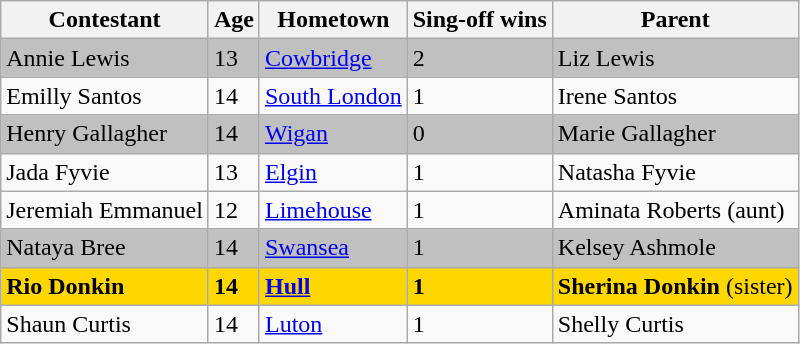<table class="wikitable">
<tr>
<th>Contestant</th>
<th>Age</th>
<th>Hometown</th>
<th>Sing-off wins</th>
<th>Parent</th>
</tr>
<tr>
<td style="background:silver;">Annie Lewis</td>
<td style="background:silver;">13</td>
<td style="background:silver;"><a href='#'>Cowbridge</a></td>
<td style="background:silver;">2</td>
<td style="background:silver;">Liz Lewis</td>
</tr>
<tr>
<td>Emilly Santos</td>
<td>14</td>
<td><a href='#'>South London</a></td>
<td>1</td>
<td>Irene Santos</td>
</tr>
<tr>
<td style="background:silver;">Henry Gallagher</td>
<td style="background:silver;">14</td>
<td style="background:silver;"><a href='#'>Wigan</a></td>
<td style="background:silver;">0</td>
<td style="background:silver;">Marie Gallagher</td>
</tr>
<tr>
<td>Jada Fyvie</td>
<td>13</td>
<td><a href='#'>Elgin</a></td>
<td>1</td>
<td>Natasha Fyvie</td>
</tr>
<tr>
<td>Jeremiah Emmanuel</td>
<td>12</td>
<td><a href='#'>Limehouse</a></td>
<td>1</td>
<td>Aminata Roberts (aunt)</td>
</tr>
<tr>
<td style="background:silver;">Nataya Bree</td>
<td style="background:silver;">14</td>
<td style="background:silver;"><a href='#'>Swansea</a></td>
<td style="background:silver;">1</td>
<td style="background:silver;">Kelsey Ashmole</td>
</tr>
<tr>
<td style="background:gold;"><strong>Rio Donkin</strong></td>
<td style="background:gold;"><strong>14</strong></td>
<td style="background:gold;"><strong><a href='#'>Hull</a></strong></td>
<td style="background:gold;"><strong>1</strong></td>
<td style="background:gold;"><strong>Sherina Donkin</strong> (sister)</td>
</tr>
<tr>
<td>Shaun Curtis</td>
<td>14</td>
<td><a href='#'>Luton</a></td>
<td>1</td>
<td>Shelly Curtis</td>
</tr>
</table>
